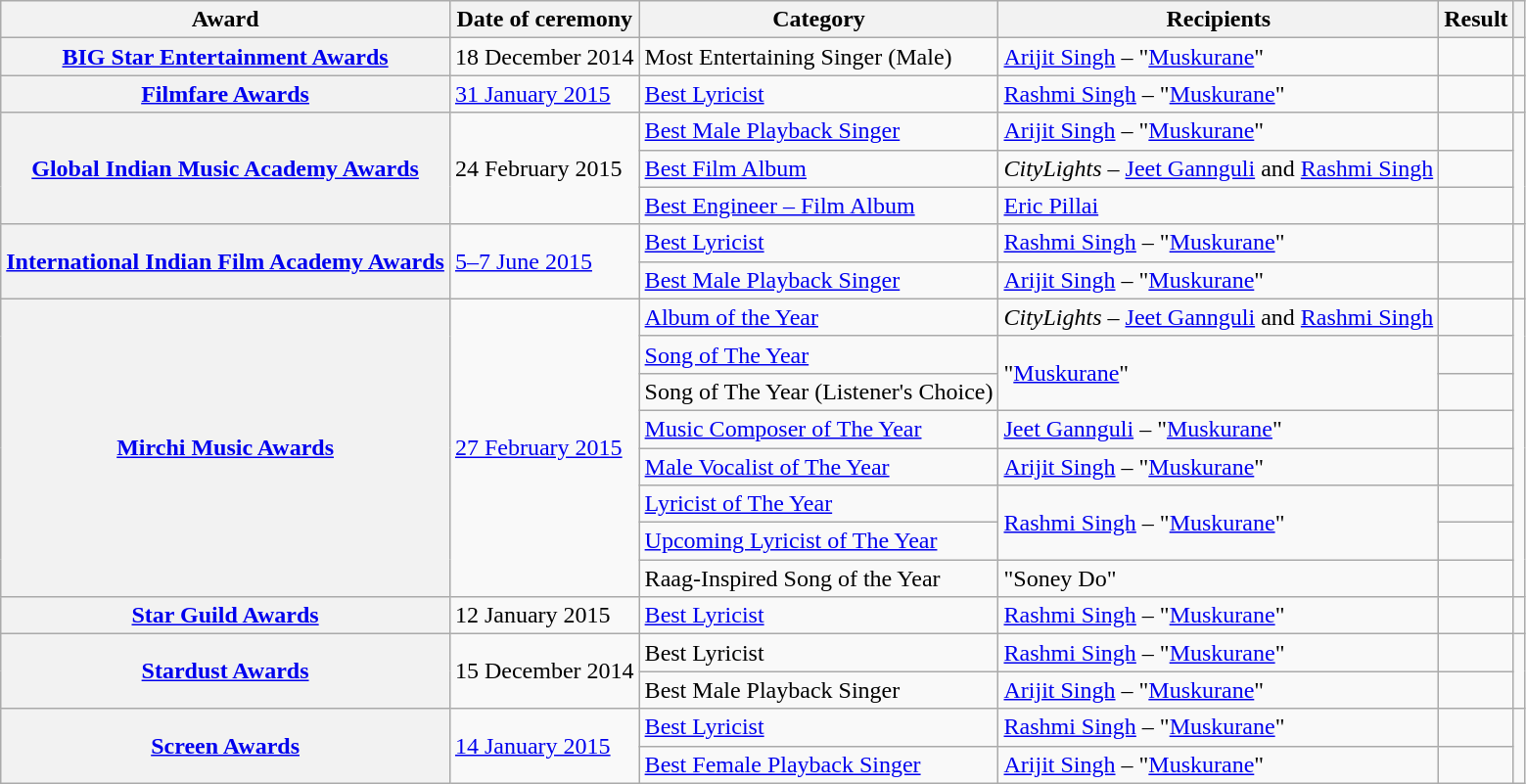<table class="wikitable plainrowheaders sortable">
<tr>
<th scope="col">Award</th>
<th scope="col">Date of ceremony</th>
<th scope="col">Category</th>
<th scope="col">Recipients</th>
<th scope="col">Result</th>
<th scope="col" class="unsortable"></th>
</tr>
<tr>
<th scope="row"><a href='#'>BIG Star Entertainment Awards</a></th>
<td>18 December 2014</td>
<td>Most Entertaining Singer (Male)</td>
<td><a href='#'>Arijit Singh</a> – "<a href='#'>Muskurane</a>"</td>
<td></td>
<td></td>
</tr>
<tr>
<th scope="row"><a href='#'>Filmfare Awards</a></th>
<td><a href='#'>31 January 2015</a></td>
<td><a href='#'>Best Lyricist</a></td>
<td><a href='#'>Rashmi Singh</a> – "<a href='#'>Muskurane</a>"</td>
<td></td>
<td><br></td>
</tr>
<tr>
<th rowspan="3" scope="row"><a href='#'>Global Indian Music Academy Awards</a></th>
<td rowspan="3">24 February 2015</td>
<td><a href='#'>Best Male Playback Singer</a></td>
<td><a href='#'>Arijit Singh</a> – "<a href='#'>Muskurane</a>"</td>
<td></td>
<td rowspan="3"><br></td>
</tr>
<tr>
<td><a href='#'>Best Film Album</a></td>
<td><em>CityLights</em> – <a href='#'>Jeet Gannguli</a> and <a href='#'>Rashmi Singh</a></td>
<td></td>
</tr>
<tr>
<td><a href='#'>Best Engineer – Film Album</a></td>
<td><a href='#'>Eric Pillai</a></td>
<td></td>
</tr>
<tr>
<th rowspan="2" scope="row"><a href='#'>International Indian Film Academy Awards</a></th>
<td rowspan="2"><a href='#'>5–7 June 2015</a></td>
<td><a href='#'>Best Lyricist</a></td>
<td><a href='#'>Rashmi Singh</a> – "<a href='#'>Muskurane</a>"</td>
<td></td>
<td rowspan="2"><br><br></td>
</tr>
<tr>
<td><a href='#'>Best Male Playback Singer</a></td>
<td><a href='#'>Arijit Singh</a> – "<a href='#'>Muskurane</a>"</td>
<td></td>
</tr>
<tr>
<th rowspan="8" scope="row"><a href='#'>Mirchi Music Awards</a></th>
<td rowspan="8"><a href='#'>27 February 2015</a></td>
<td><a href='#'>Album of the Year</a></td>
<td><em>CityLights</em> – <a href='#'>Jeet Gannguli</a> and <a href='#'>Rashmi Singh</a></td>
<td></td>
<td rowspan="8"><br></td>
</tr>
<tr>
<td><a href='#'>Song of The Year</a></td>
<td rowspan="2">"<a href='#'>Muskurane</a>"</td>
<td></td>
</tr>
<tr>
<td>Song of The Year (Listener's Choice)</td>
<td></td>
</tr>
<tr>
<td><a href='#'>Music Composer of The Year</a></td>
<td><a href='#'>Jeet Gannguli</a> – "<a href='#'>Muskurane</a>"</td>
<td></td>
</tr>
<tr>
<td><a href='#'>Male Vocalist of The Year</a></td>
<td><a href='#'>Arijit Singh</a> – "<a href='#'>Muskurane</a>"</td>
<td></td>
</tr>
<tr>
<td><a href='#'>Lyricist of The Year</a></td>
<td rowspan="2"><a href='#'>Rashmi Singh</a> – "<a href='#'>Muskurane</a>"</td>
<td></td>
</tr>
<tr>
<td><a href='#'>Upcoming Lyricist of The Year</a></td>
<td></td>
</tr>
<tr>
<td>Raag-Inspired Song of the Year</td>
<td>"Soney Do"</td>
<td></td>
</tr>
<tr>
<th scope="row"><a href='#'>Star Guild Awards</a></th>
<td>12 January 2015</td>
<td><a href='#'>Best Lyricist</a></td>
<td><a href='#'>Rashmi Singh</a> – "<a href='#'>Muskurane</a>"</td>
<td></td>
<td><br></td>
</tr>
<tr>
<th rowspan="2" scope="row"><a href='#'>Stardust Awards</a></th>
<td rowspan="2">15 December 2014</td>
<td>Best Lyricist</td>
<td><a href='#'>Rashmi Singh</a> – "<a href='#'>Muskurane</a>"</td>
<td></td>
<td rowspan="2"><br><br></td>
</tr>
<tr>
<td>Best Male Playback Singer</td>
<td><a href='#'>Arijit Singh</a> – "<a href='#'>Muskurane</a>"</td>
<td></td>
</tr>
<tr>
<th rowspan="2" scope="row"><a href='#'>Screen Awards</a></th>
<td rowspan="2"><a href='#'>14 January 2015</a></td>
<td><a href='#'>Best Lyricist</a></td>
<td><a href='#'>Rashmi Singh</a> – "<a href='#'>Muskurane</a>"</td>
<td></td>
<td rowspan="2"><br></td>
</tr>
<tr>
<td><a href='#'>Best Female Playback Singer</a></td>
<td><a href='#'>Arijit Singh</a> – "<a href='#'>Muskurane</a>"</td>
<td></td>
</tr>
</table>
